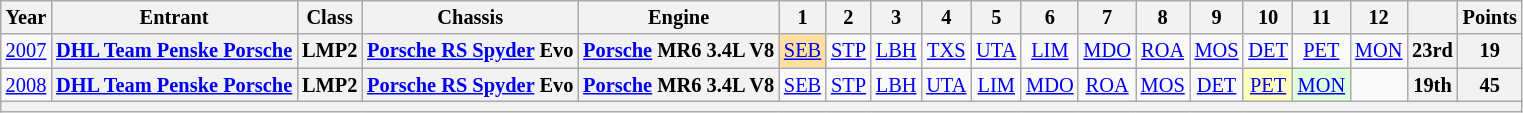<table class="wikitable" style="text-align:center; font-size:85%">
<tr>
<th scope="col">Year</th>
<th scope="col">Entrant</th>
<th scope="col">Class</th>
<th scope="col">Chassis</th>
<th scope="col">Engine</th>
<th scope="col">1</th>
<th scope="col">2</th>
<th scope="col">3</th>
<th scope="col">4</th>
<th scope="col">5</th>
<th scope="col">6</th>
<th scope="col">7</th>
<th scope="col">8</th>
<th scope="col">9</th>
<th scope="col">10</th>
<th scope="col">11</th>
<th scope="col">12</th>
<th scope="col"></th>
<th scope="col">Points</th>
</tr>
<tr>
<td><a href='#'>2007</a></td>
<th nowrap><a href='#'>DHL Team Penske Porsche</a></th>
<th>LMP2</th>
<th nowrap><a href='#'>Porsche RS Spyder</a> Evo</th>
<th nowrap><a href='#'>Porsche</a> MR6 3.4L V8</th>
<td style="background:#FFDF9F;"><a href='#'>SEB</a><br></td>
<td><a href='#'>STP</a></td>
<td><a href='#'>LBH</a></td>
<td><a href='#'>TXS</a></td>
<td><a href='#'>UTA</a></td>
<td><a href='#'>LIM</a></td>
<td><a href='#'>MDO</a></td>
<td><a href='#'>ROA</a></td>
<td><a href='#'>MOS</a></td>
<td><a href='#'>DET</a></td>
<td><a href='#'>PET</a></td>
<td><a href='#'>MON</a></td>
<th>23rd</th>
<th>19</th>
</tr>
<tr>
<td><a href='#'>2008</a></td>
<th nowrap><a href='#'>DHL Team Penske Porsche</a></th>
<th>LMP2</th>
<th nowrap><a href='#'>Porsche RS Spyder</a> Evo</th>
<th nowrap><a href='#'>Porsche</a> MR6 3.4L V8</th>
<td><a href='#'>SEB</a></td>
<td><a href='#'>STP</a></td>
<td><a href='#'>LBH</a></td>
<td><a href='#'>UTA</a></td>
<td><a href='#'>LIM</a></td>
<td><a href='#'>MDO</a></td>
<td><a href='#'>ROA</a></td>
<td><a href='#'>MOS</a></td>
<td><a href='#'>DET</a></td>
<td style="background:#FFFFBF;"><a href='#'>PET</a><br></td>
<td style="background:#DFFFDF;"><a href='#'>MON</a><br></td>
<td></td>
<th>19th</th>
<th>45</th>
</tr>
<tr>
<th colspan="20"></th>
</tr>
</table>
